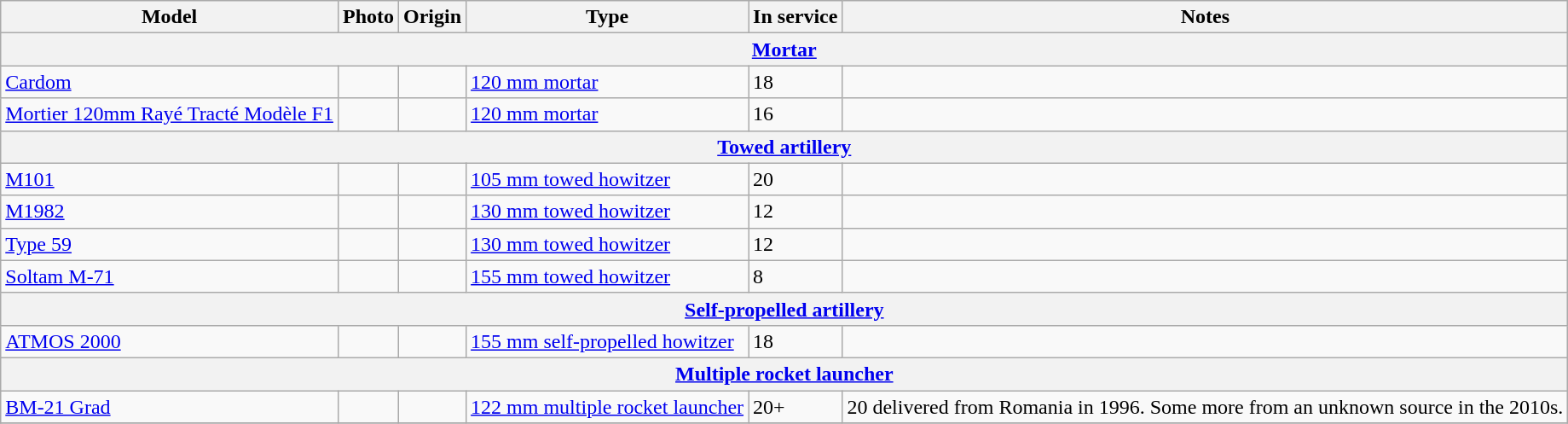<table class="wikitable">
<tr>
<th>Model</th>
<th>Photo</th>
<th>Origin</th>
<th>Type</th>
<th>In service</th>
<th>Notes</th>
</tr>
<tr>
<th colspan="7"><a href='#'>Mortar</a></th>
</tr>
<tr>
<td><a href='#'>Cardom</a></td>
<td></td>
<td></td>
<td><a href='#'>120 mm mortar</a></td>
<td>18</td>
<td></td>
</tr>
<tr>
<td><a href='#'>Mortier 120mm Rayé Tracté Modèle F1</a></td>
<td></td>
<td></td>
<td><a href='#'>120 mm mortar</a></td>
<td>16</td>
<td></td>
</tr>
<tr>
<th colspan="7"><a href='#'>Towed artillery</a></th>
</tr>
<tr>
<td><a href='#'>M101</a></td>
<td></td>
<td></td>
<td><a href='#'>105 mm towed howitzer</a></td>
<td>20</td>
<td></td>
</tr>
<tr>
<td><a href='#'>M1982</a></td>
<td></td>
<td></td>
<td><a href='#'>130 mm towed howitzer</a></td>
<td>12</td>
<td></td>
</tr>
<tr>
<td><a href='#'>Type 59</a></td>
<td></td>
<td></td>
<td><a href='#'>130 mm towed howitzer</a></td>
<td>12</td>
<td></td>
</tr>
<tr>
<td><a href='#'>Soltam M-71</a></td>
<td></td>
<td></td>
<td><a href='#'>155 mm towed howitzer</a></td>
<td>8</td>
<td></td>
</tr>
<tr>
<th colspan="7"><a href='#'>Self-propelled artillery</a></th>
</tr>
<tr>
<td><a href='#'>ATMOS 2000</a></td>
<td></td>
<td></td>
<td><a href='#'>155 mm self-propelled howitzer</a></td>
<td>18</td>
<td></td>
</tr>
<tr>
<th colspan="7"><a href='#'>Multiple rocket launcher</a></th>
</tr>
<tr>
<td><a href='#'>BM-21 Grad</a></td>
<td></td>
<td><br></td>
<td><a href='#'>122 mm multiple rocket launcher</a></td>
<td>20+</td>
<td>20 delivered from Romania in 1996. Some more from an unknown source in the 2010s.</td>
</tr>
<tr>
</tr>
</table>
